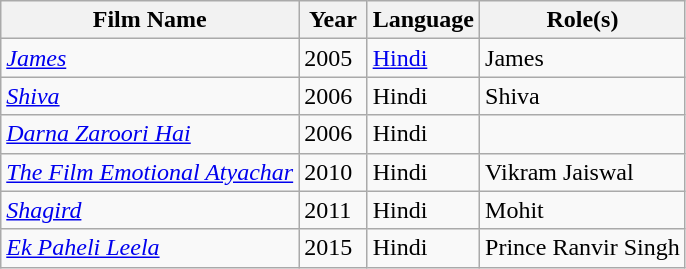<table class="wikitable sortable">
<tr>
<th>Film Name</th>
<th width="10%">Year</th>
<th>Language</th>
<th>Role(s)</th>
</tr>
<tr>
<td><em><a href='#'>James</a></em></td>
<td>2005</td>
<td><a href='#'>Hindi</a></td>
<td>James</td>
</tr>
<tr>
<td><em><a href='#'>Shiva</a></em></td>
<td>2006</td>
<td>Hindi</td>
<td>Shiva</td>
</tr>
<tr>
<td><em><a href='#'>Darna Zaroori Hai</a></em></td>
<td>2006</td>
<td>Hindi</td>
<td></td>
</tr>
<tr>
<td><em><a href='#'>The Film Emotional Atyachar</a></em></td>
<td>2010</td>
<td>Hindi</td>
<td>Vikram Jaiswal</td>
</tr>
<tr>
<td><em><a href='#'>Shagird</a></em></td>
<td>2011</td>
<td>Hindi</td>
<td>Mohit</td>
</tr>
<tr>
<td><em><a href='#'>Ek Paheli Leela</a></em></td>
<td>2015</td>
<td>Hindi</td>
<td>Prince Ranvir Singh</td>
</tr>
</table>
